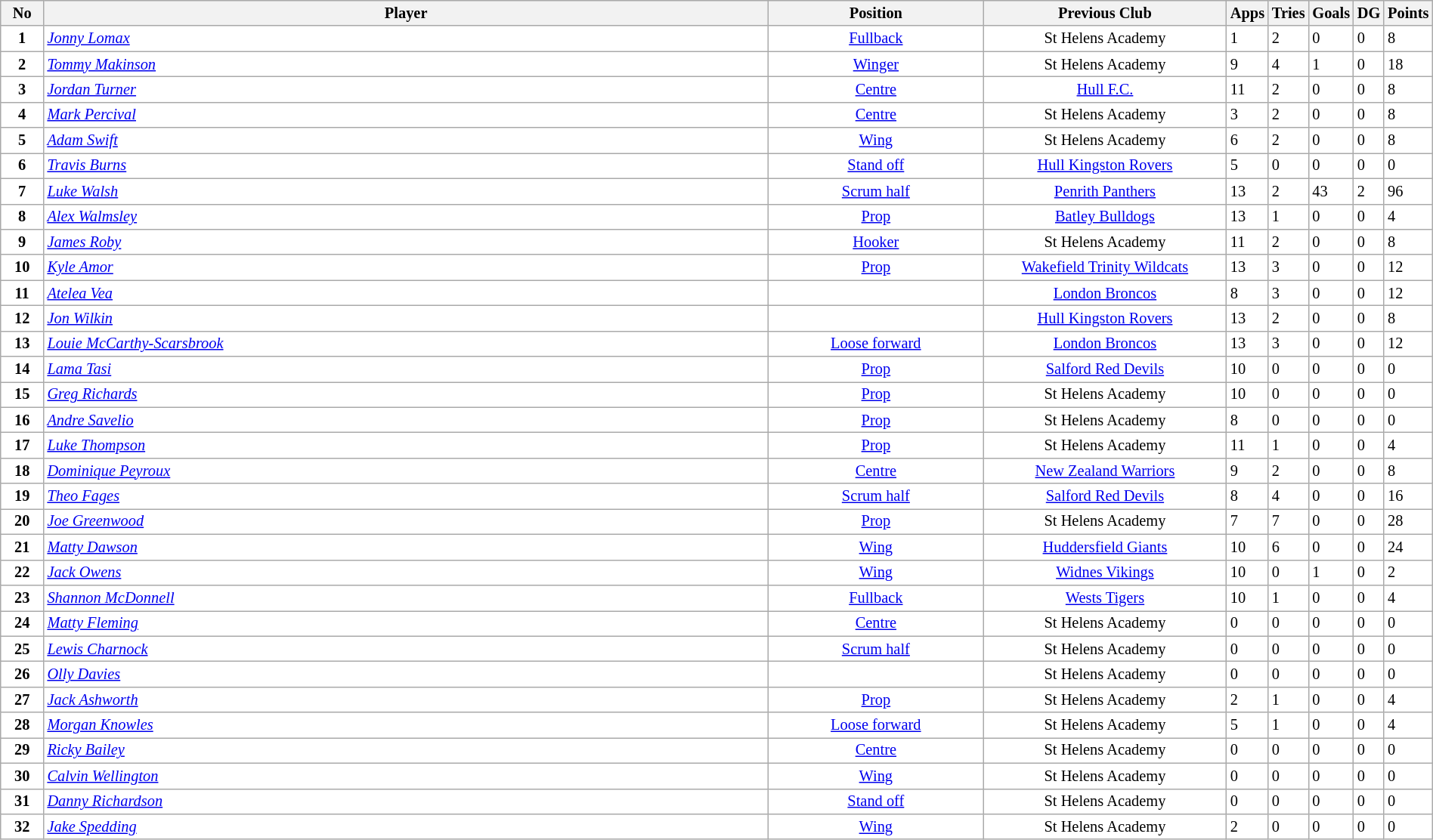<table class="wikitable sortable"  style="width:100%; font-size:85%;">
<tr style="background:#efefef;">
<th width=3%>No</th>
<th !width=47%>Player</th>
<th width=15%>Position</th>
<th width=17%>Previous Club</th>
<th style="width:20px;">Apps</th>
<th style="width:20px;">Tries</th>
<th style="width:20px;">Goals</th>
<th style="width:20px;">DG</th>
<th style="width:20px;">Points</th>
</tr>
<tr style="background:#fff;">
<td align=center><strong>1</strong></td>
<td><em><a href='#'>Jonny Lomax</a></em></td>
<td align=center><a href='#'>Fullback</a></td>
<td align=center>St Helens Academy</td>
<td align=centre>1</td>
<td align=centre>2</td>
<td align=centre>0</td>
<td align=centre>0</td>
<td align=centre>8</td>
</tr>
<tr style="background:#fff;">
<td align=center><strong>2</strong></td>
<td><em><a href='#'>Tommy Makinson</a></em></td>
<td align=center><a href='#'>Winger</a></td>
<td align=center>St Helens Academy</td>
<td align=centre>9</td>
<td align=centre>4</td>
<td align=centre>1</td>
<td align=centre>0</td>
<td align=centre>18</td>
</tr>
<tr style="background:#fff;">
<td align=center><strong>3</strong></td>
<td><em><a href='#'>Jordan Turner</a></em></td>
<td align=center><a href='#'>Centre</a></td>
<td align=center><a href='#'>Hull F.C.</a></td>
<td align=centre>11</td>
<td align=centre>2</td>
<td align=centre>0</td>
<td align=centre>0</td>
<td align=centre>8</td>
</tr>
<tr style="background:#fff;">
<td align=center><strong>4</strong></td>
<td><em><a href='#'>Mark Percival</a></em></td>
<td align=center><a href='#'>Centre</a></td>
<td align=center>St Helens Academy</td>
<td align=centre>3</td>
<td align=centre>2</td>
<td align=centre>0</td>
<td align=centre>0</td>
<td align=centre>8</td>
</tr>
<tr style="background:#fff;">
<td align=center><strong>5</strong></td>
<td><em><a href='#'>Adam Swift</a></em></td>
<td align=center><a href='#'>Wing</a></td>
<td align=center>St Helens Academy</td>
<td align=centre>6</td>
<td align=centre>2</td>
<td align=centre>0</td>
<td align=centre>0</td>
<td align=centre>8</td>
</tr>
<tr style="background:#fff;">
<td align=center><strong>6</strong></td>
<td><em><a href='#'>Travis Burns</a></em></td>
<td align=center><a href='#'>Stand off</a></td>
<td align=center><a href='#'>Hull Kingston Rovers</a></td>
<td align=centre>5</td>
<td align=centre>0</td>
<td align=centre>0</td>
<td align=centre>0</td>
<td align=centre>0</td>
</tr>
<tr style="background:#fff;">
<td align=center><strong>7</strong></td>
<td><em><a href='#'>Luke Walsh</a></em></td>
<td align=center><a href='#'>Scrum half</a></td>
<td align=center><a href='#'>Penrith Panthers</a></td>
<td align=centre>13</td>
<td align=centre>2</td>
<td align=centre>43</td>
<td align=centre>2</td>
<td align=centre>96</td>
</tr>
<tr style="background:#fff;">
<td align=center><strong>8</strong></td>
<td><em><a href='#'>Alex Walmsley</a></em></td>
<td align=center><a href='#'>Prop</a></td>
<td align=center><a href='#'>Batley Bulldogs</a></td>
<td align=centre>13</td>
<td align=centre>1</td>
<td align=centre>0</td>
<td align=centre>0</td>
<td align=centre>4</td>
</tr>
<tr style="background:#fff;">
<td align=center><strong>9</strong></td>
<td><em><a href='#'>James Roby</a></em></td>
<td align=center><a href='#'>Hooker</a></td>
<td align=center>St Helens Academy</td>
<td align=centre>11</td>
<td align=centre>2</td>
<td align=centre>0</td>
<td align=centre>0</td>
<td align=centre>8</td>
</tr>
<tr style="background:#fff;">
<td align=center><strong>10</strong></td>
<td><em><a href='#'>Kyle Amor</a></em></td>
<td align=center><a href='#'>Prop</a></td>
<td align=center><a href='#'>Wakefield Trinity Wildcats</a></td>
<td align=centre>13</td>
<td align=centre>3</td>
<td align=centre>0</td>
<td align=centre>0</td>
<td align=centre>12</td>
</tr>
<tr style="background:#fff;">
<td align=center><strong>11</strong></td>
<td><em><a href='#'>Atelea Vea</a></em></td>
<td align=center></td>
<td align=center><a href='#'>London Broncos</a></td>
<td align=centre>8</td>
<td align=centre>3</td>
<td align=centre>0</td>
<td align=centre>0</td>
<td align=centre>12</td>
</tr>
<tr style="background:#fff;">
<td align=center><strong>12</strong></td>
<td><em><a href='#'>Jon Wilkin</a></em></td>
<td align=center></td>
<td align=center><a href='#'>Hull Kingston Rovers</a></td>
<td align=centre>13</td>
<td align=centre>2</td>
<td align=centre>0</td>
<td align=centre>0</td>
<td align=centre>8</td>
</tr>
<tr style="background:#fff;">
<td align=center><strong>13</strong></td>
<td><em><a href='#'>Louie McCarthy-Scarsbrook</a></em></td>
<td align=center><a href='#'>Loose forward</a></td>
<td align=center><a href='#'>London Broncos</a></td>
<td align=centre>13</td>
<td align=centre>3</td>
<td align=centre>0</td>
<td align=centre>0</td>
<td align=centre>12</td>
</tr>
<tr style="background:#fff;">
<td align=center><strong>14</strong></td>
<td><em><a href='#'>Lama Tasi</a></em></td>
<td align=center><a href='#'>Prop</a></td>
<td align=center><a href='#'>Salford Red Devils</a></td>
<td align=centre>10</td>
<td align=centre>0</td>
<td align=centre>0</td>
<td align=centre>0</td>
<td align=centre>0</td>
</tr>
<tr style="background:#fff;">
<td align=center><strong>15</strong></td>
<td><em><a href='#'>Greg Richards</a></em></td>
<td align=center><a href='#'>Prop</a></td>
<td align=center>St Helens Academy</td>
<td align=centre>10</td>
<td align=centre>0</td>
<td align=centre>0</td>
<td align=centre>0</td>
<td align=centre>0</td>
</tr>
<tr style="background:#fff;">
<td align=center><strong>16</strong></td>
<td><em><a href='#'>Andre Savelio</a></em></td>
<td align=center><a href='#'>Prop</a></td>
<td align=center>St Helens Academy</td>
<td align=centre>8</td>
<td align=centre>0</td>
<td align=centre>0</td>
<td align=centre>0</td>
<td align=centre>0</td>
</tr>
<tr style="background:#fff;">
<td align=center><strong>17</strong></td>
<td><em><a href='#'>Luke Thompson</a></em></td>
<td align=center><a href='#'>Prop</a></td>
<td align=center>St Helens Academy</td>
<td align=centre>11</td>
<td align=centre>1</td>
<td align=centre>0</td>
<td align=centre>0</td>
<td align=centre>4</td>
</tr>
<tr style="background:#fff;">
<td align=center><strong>18</strong></td>
<td><em><a href='#'>Dominique Peyroux</a></em></td>
<td align=center><a href='#'>Centre</a></td>
<td align=center><a href='#'>New Zealand Warriors</a></td>
<td align=centre>9</td>
<td align=centre>2</td>
<td align=centre>0</td>
<td align=centre>0</td>
<td align=centre>8</td>
</tr>
<tr style="background:#fff;">
<td align=center><strong>19</strong></td>
<td><em><a href='#'>Theo Fages</a></em></td>
<td align=center><a href='#'>Scrum half</a></td>
<td align=center><a href='#'>Salford Red Devils</a></td>
<td align=centre>8</td>
<td align=centre>4</td>
<td align=centre>0</td>
<td align=centre>0</td>
<td align=centre>16</td>
</tr>
<tr style="background:#fff;">
<td align=center><strong>20</strong></td>
<td><em><a href='#'>Joe Greenwood</a></em></td>
<td align=center><a href='#'>Prop</a></td>
<td align=center>St Helens Academy</td>
<td align=centre>7</td>
<td align=centre>7</td>
<td align=centre>0</td>
<td align=centre>0</td>
<td align=centre>28</td>
</tr>
<tr style="background:#fff;">
<td align=center><strong>21</strong></td>
<td><em><a href='#'>Matty Dawson</a></em></td>
<td align=center><a href='#'>Wing</a></td>
<td align=center><a href='#'>Huddersfield Giants</a></td>
<td align=centre>10</td>
<td align=centre>6</td>
<td align=centre>0</td>
<td align=centre>0</td>
<td align=centre>24</td>
</tr>
<tr style="background:#fff;">
<td align=center><strong>22</strong></td>
<td><em><a href='#'>Jack Owens</a></em></td>
<td align=center><a href='#'>Wing</a></td>
<td align=center><a href='#'>Widnes Vikings</a></td>
<td align=centre>10</td>
<td align=centre>0</td>
<td align=centre>1</td>
<td align=centre>0</td>
<td align=centre>2</td>
</tr>
<tr style="background:#fff;">
<td align=center><strong>23</strong></td>
<td><em><a href='#'>Shannon McDonnell</a></em></td>
<td align=center><a href='#'>Fullback</a></td>
<td align=center><a href='#'>Wests Tigers</a></td>
<td align=centre>10</td>
<td align=centre>1</td>
<td align=centre>0</td>
<td align=centre>0</td>
<td align=centre>4</td>
</tr>
<tr style="background:#fff;">
<td align=center><strong>24</strong></td>
<td><em><a href='#'>Matty Fleming</a></em></td>
<td align=center><a href='#'>Centre</a></td>
<td align=center>St Helens Academy</td>
<td align=centre>0</td>
<td align=centre>0</td>
<td align=centre>0</td>
<td align=centre>0</td>
<td align=centre>0</td>
</tr>
<tr style="background:#fff;">
<td align=center><strong>25</strong></td>
<td><em><a href='#'>Lewis Charnock</a></em></td>
<td align=center><a href='#'>Scrum half</a></td>
<td align=center>St Helens Academy</td>
<td align=centre>0</td>
<td align=centre>0</td>
<td align=centre>0</td>
<td align=centre>0</td>
<td align=centre>0</td>
</tr>
<tr style="background:#fff;">
<td align=center><strong>26</strong></td>
<td><em><a href='#'>Olly Davies</a></em></td>
<td align=center></td>
<td align=center>St Helens Academy</td>
<td align=centre>0</td>
<td align=centre>0</td>
<td align=centre>0</td>
<td align=centre>0</td>
<td align=centre>0</td>
</tr>
<tr style="background:#fff;">
<td align=center><strong>27</strong></td>
<td><em><a href='#'>Jack Ashworth</a></em></td>
<td align=center><a href='#'>Prop</a></td>
<td align=center>St Helens Academy</td>
<td align=centre>2</td>
<td align=centre>1</td>
<td align=centre>0</td>
<td align=centre>0</td>
<td align=centre>4</td>
</tr>
<tr style="background:#fff;">
<td align=center><strong>28</strong></td>
<td><em><a href='#'>Morgan Knowles</a></em></td>
<td align=center><a href='#'>Loose forward</a></td>
<td align=center>St Helens Academy</td>
<td align=centre>5</td>
<td align=centre>1</td>
<td align=centre>0</td>
<td align=centre>0</td>
<td align=centre>4</td>
</tr>
<tr style="background:#fff;">
<td align=center><strong>29</strong></td>
<td><em><a href='#'>Ricky Bailey</a></em></td>
<td align=center><a href='#'>Centre</a></td>
<td align=center>St Helens Academy</td>
<td align=centre>0</td>
<td align=centre>0</td>
<td align=centre>0</td>
<td align=centre>0</td>
<td align=centre>0</td>
</tr>
<tr style="background:#fff;">
<td align=center><strong>30</strong></td>
<td><em><a href='#'>Calvin Wellington</a></em></td>
<td align=center><a href='#'>Wing</a></td>
<td align=center>St Helens Academy</td>
<td align=centre>0</td>
<td align=centre>0</td>
<td align=centre>0</td>
<td align=centre>0</td>
<td align=centre>0</td>
</tr>
<tr style="background:#fff;">
<td align=center><strong>31</strong></td>
<td><em><a href='#'>Danny Richardson</a></em></td>
<td align=center><a href='#'>Stand off</a></td>
<td align=center>St Helens Academy</td>
<td align=centre>0</td>
<td align=centre>0</td>
<td align=centre>0</td>
<td align=centre>0</td>
<td align=centre>0</td>
</tr>
<tr style="background:#fff;">
<td align=center><strong>32</strong></td>
<td><em><a href='#'>Jake Spedding</a></em></td>
<td align=center><a href='#'>Wing</a></td>
<td align=center>St Helens Academy</td>
<td align=centre>2</td>
<td align=centre>0</td>
<td align=centre>0</td>
<td align=centre>0</td>
<td align=centre>0</td>
</tr>
</table>
